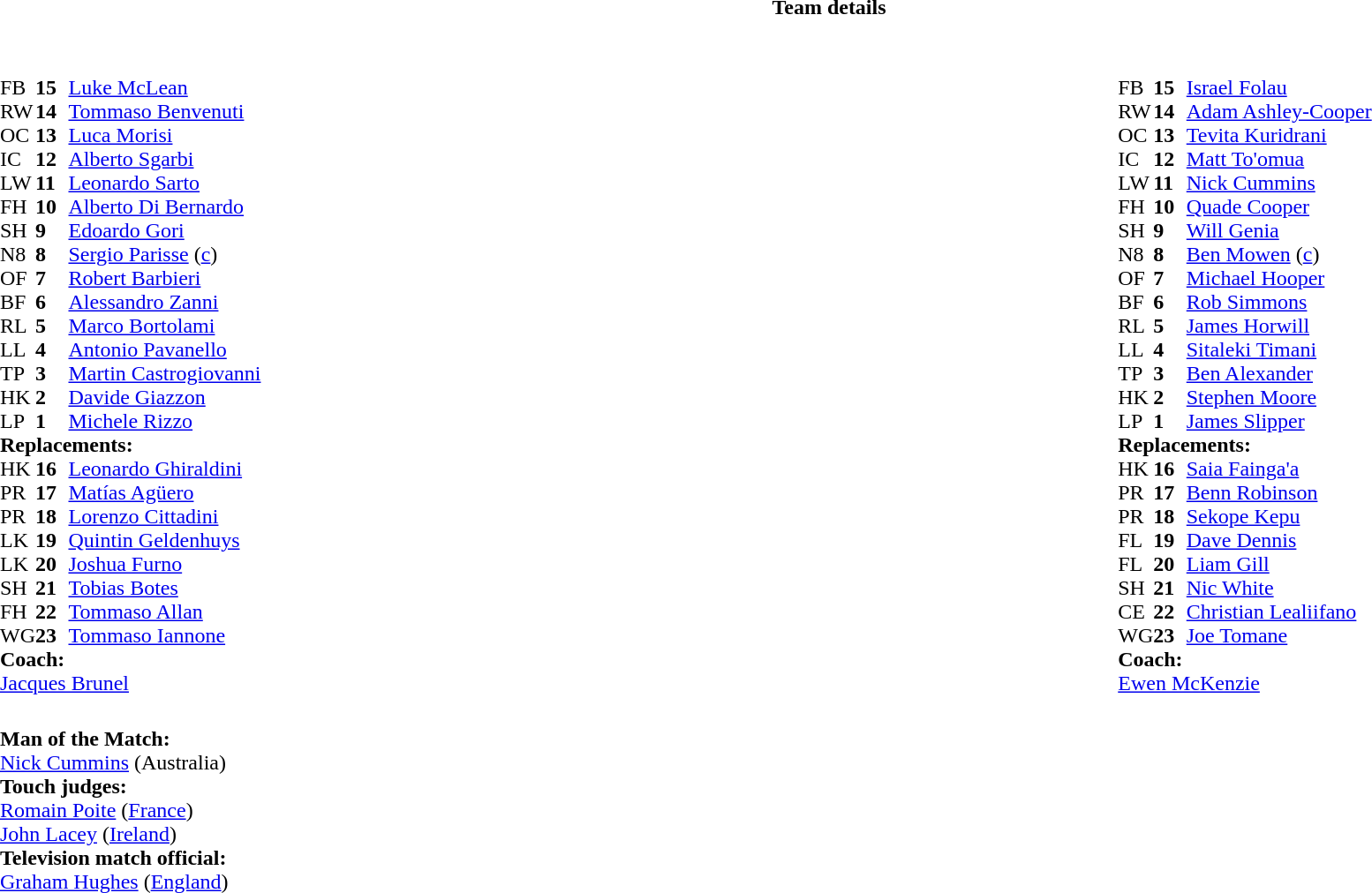<table border="0" width="100%" class="collapsible collapsed">
<tr>
<th>Team details</th>
</tr>
<tr>
<td><br><table width="100%">
<tr>
<td valign="top" width="50%"><br><table style="font-size: 100%" cellspacing="0" cellpadding="0">
<tr>
<th width="25"></th>
<th width="25"></th>
</tr>
<tr>
<td>FB</td>
<td><strong>15</strong></td>
<td><a href='#'>Luke McLean</a></td>
</tr>
<tr>
<td>RW</td>
<td><strong>14</strong></td>
<td><a href='#'>Tommaso Benvenuti</a></td>
<td></td>
<td></td>
</tr>
<tr>
<td>OC</td>
<td><strong>13</strong></td>
<td><a href='#'>Luca Morisi</a></td>
</tr>
<tr>
<td>IC</td>
<td><strong>12</strong></td>
<td><a href='#'>Alberto Sgarbi</a></td>
</tr>
<tr>
<td>LW</td>
<td><strong>11</strong></td>
<td><a href='#'>Leonardo Sarto</a></td>
</tr>
<tr>
<td>FH</td>
<td><strong>10</strong></td>
<td><a href='#'>Alberto Di Bernardo</a></td>
<td></td>
<td></td>
</tr>
<tr>
<td>SH</td>
<td><strong>9</strong></td>
<td><a href='#'>Edoardo Gori</a></td>
<td></td>
<td></td>
</tr>
<tr>
<td>N8</td>
<td><strong>8</strong></td>
<td><a href='#'>Sergio Parisse</a> (<a href='#'>c</a>)</td>
</tr>
<tr>
<td>OF</td>
<td><strong>7</strong></td>
<td><a href='#'>Robert Barbieri</a></td>
</tr>
<tr>
<td>BF</td>
<td><strong>6</strong></td>
<td><a href='#'>Alessandro Zanni</a></td>
</tr>
<tr>
<td>RL</td>
<td><strong>5</strong></td>
<td><a href='#'>Marco Bortolami</a></td>
<td></td>
<td></td>
</tr>
<tr>
<td>LL</td>
<td><strong>4</strong></td>
<td><a href='#'>Antonio Pavanello</a></td>
<td></td>
<td></td>
</tr>
<tr>
<td>TP</td>
<td><strong>3</strong></td>
<td><a href='#'>Martin Castrogiovanni</a></td>
<td></td>
<td></td>
</tr>
<tr>
<td>HK</td>
<td><strong>2</strong></td>
<td><a href='#'>Davide Giazzon</a></td>
<td></td>
<td></td>
</tr>
<tr>
<td>LP</td>
<td><strong>1</strong></td>
<td><a href='#'>Michele Rizzo</a></td>
<td></td>
<td></td>
</tr>
<tr>
<td colspan=3><strong>Replacements:</strong></td>
</tr>
<tr>
<td>HK</td>
<td><strong>16</strong></td>
<td><a href='#'>Leonardo Ghiraldini</a></td>
<td></td>
<td></td>
</tr>
<tr>
<td>PR</td>
<td><strong>17</strong></td>
<td><a href='#'>Matías Agüero</a></td>
<td></td>
<td></td>
</tr>
<tr>
<td>PR</td>
<td><strong>18</strong></td>
<td><a href='#'>Lorenzo Cittadini</a></td>
<td></td>
<td></td>
</tr>
<tr>
<td>LK</td>
<td><strong>19</strong></td>
<td><a href='#'>Quintin Geldenhuys</a></td>
<td></td>
<td></td>
</tr>
<tr>
<td>LK</td>
<td><strong>20</strong></td>
<td><a href='#'>Joshua Furno</a></td>
<td></td>
<td></td>
</tr>
<tr>
<td>SH</td>
<td><strong>21</strong></td>
<td><a href='#'>Tobias Botes</a></td>
<td></td>
<td></td>
</tr>
<tr>
<td>FH</td>
<td><strong>22</strong></td>
<td><a href='#'>Tommaso Allan</a></td>
<td></td>
<td></td>
</tr>
<tr>
<td>WG</td>
<td><strong>23</strong></td>
<td><a href='#'>Tommaso Iannone</a></td>
<td></td>
<td></td>
</tr>
<tr>
<td colspan=3><strong>Coach:</strong></td>
</tr>
<tr>
<td colspan="4"> <a href='#'>Jacques Brunel</a></td>
</tr>
</table>
</td>
<td valign="top" width="50%"><br><table style="font-size: 100%" cellspacing="0" cellpadding="0" align="center">
<tr>
<th width="25"></th>
<th width="25"></th>
</tr>
<tr>
<td>FB</td>
<td><strong>15</strong></td>
<td><a href='#'>Israel Folau</a></td>
</tr>
<tr>
<td>RW</td>
<td><strong>14</strong></td>
<td><a href='#'>Adam Ashley-Cooper</a></td>
<td></td>
<td></td>
</tr>
<tr>
<td>OC</td>
<td><strong>13</strong></td>
<td><a href='#'>Tevita Kuridrani</a></td>
</tr>
<tr>
<td>IC</td>
<td><strong>12</strong></td>
<td><a href='#'>Matt To'omua</a></td>
</tr>
<tr>
<td>LW</td>
<td><strong>11</strong></td>
<td><a href='#'>Nick Cummins</a></td>
</tr>
<tr>
<td>FH</td>
<td><strong>10</strong></td>
<td><a href='#'>Quade Cooper</a></td>
<td></td>
<td></td>
</tr>
<tr>
<td>SH</td>
<td><strong>9</strong></td>
<td><a href='#'>Will Genia</a></td>
<td></td>
<td></td>
</tr>
<tr>
<td>N8</td>
<td><strong>8</strong></td>
<td><a href='#'>Ben Mowen</a> (<a href='#'>c</a>)</td>
</tr>
<tr>
<td>OF</td>
<td><strong>7</strong></td>
<td><a href='#'>Michael Hooper</a></td>
<td></td>
<td></td>
</tr>
<tr>
<td>BF</td>
<td><strong>6</strong></td>
<td><a href='#'>Rob Simmons</a></td>
</tr>
<tr>
<td>RL</td>
<td><strong>5</strong></td>
<td><a href='#'>James Horwill</a></td>
</tr>
<tr>
<td>LL</td>
<td><strong>4</strong></td>
<td><a href='#'>Sitaleki Timani</a></td>
<td></td>
<td></td>
</tr>
<tr>
<td>TP</td>
<td><strong>3</strong></td>
<td><a href='#'>Ben Alexander</a></td>
<td></td>
<td></td>
</tr>
<tr>
<td>HK</td>
<td><strong>2</strong></td>
<td><a href='#'>Stephen Moore</a></td>
<td></td>
<td></td>
</tr>
<tr>
<td>LP</td>
<td><strong>1</strong></td>
<td><a href='#'>James Slipper</a></td>
<td></td>
<td></td>
</tr>
<tr>
<td colspan=3><strong>Replacements:</strong></td>
</tr>
<tr>
<td>HK</td>
<td><strong>16</strong></td>
<td><a href='#'>Saia Fainga'a</a></td>
<td></td>
<td></td>
</tr>
<tr>
<td>PR</td>
<td><strong>17</strong></td>
<td><a href='#'>Benn Robinson</a></td>
<td></td>
<td></td>
</tr>
<tr>
<td>PR</td>
<td><strong>18</strong></td>
<td><a href='#'>Sekope Kepu</a></td>
<td></td>
<td></td>
</tr>
<tr>
<td>FL</td>
<td><strong>19</strong></td>
<td><a href='#'>Dave Dennis</a></td>
<td></td>
<td></td>
</tr>
<tr>
<td>FL</td>
<td><strong>20</strong></td>
<td><a href='#'>Liam Gill</a></td>
<td></td>
<td></td>
</tr>
<tr>
<td>SH</td>
<td><strong>21</strong></td>
<td><a href='#'>Nic White</a></td>
<td></td>
<td></td>
</tr>
<tr>
<td>CE</td>
<td><strong>22</strong></td>
<td><a href='#'>Christian Lealiifano</a></td>
<td></td>
<td></td>
</tr>
<tr>
<td>WG</td>
<td><strong>23</strong></td>
<td><a href='#'>Joe Tomane</a></td>
<td></td>
<td></td>
</tr>
<tr>
<td colspan=3><strong>Coach:</strong></td>
</tr>
<tr>
<td colspan="4"> <a href='#'>Ewen McKenzie</a></td>
</tr>
</table>
</td>
</tr>
</table>
<table width=100% style="font-size: 100%">
<tr>
<td><br><strong>Man of the Match:</strong>
<br><a href='#'>Nick Cummins</a> (Australia)<br><strong>Touch judges:</strong>
<br><a href='#'>Romain Poite</a> (<a href='#'>France</a>)
<br><a href='#'>John Lacey</a> (<a href='#'>Ireland</a>)
<br><strong>Television match official:</strong>
<br><a href='#'>Graham Hughes</a> (<a href='#'>England</a>)</td>
</tr>
</table>
</td>
</tr>
</table>
